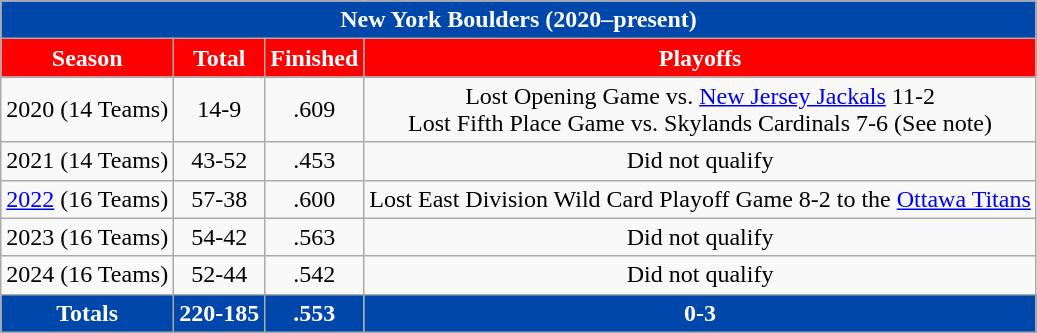<table class="wikitable" style="text-align:center">
<tr>
<th colspan="6" style="background:#0047AB;color:#ffffff">New York Boulders (2020–present)</th>
</tr>
<tr>
<th style="background:red; text-align:center; color:#fff;">Season</th>
<th style="background:red; text-align:center; color:#fff;">Total</th>
<th style="background:red; text-align:center; color:#fff;">Finished</th>
<th style="background:red; text-align:center; color:#fff;">Playoffs</th>
</tr>
<tr>
<td>2020 (14 Teams)</td>
<td>14-9</td>
<td>.609</td>
<td>Lost Opening Game vs. <a href='#'>New Jersey Jackals</a> 11-2 <br> Lost Fifth Place Game vs. Skylands Cardinals 7-6 (See note)</td>
</tr>
<tr>
<td>2021 (14 Teams)</td>
<td>43-52</td>
<td>.453</td>
<td>Did not qualify</td>
</tr>
<tr>
<td><a href='#'>2022</a> (16 Teams)</td>
<td>57-38</td>
<td>.600</td>
<td>Lost East Division Wild Card Playoff Game 8-2 to the <a href='#'>Ottawa Titans</a></td>
</tr>
<tr>
<td>2023 (16 Teams)</td>
<td>54-42</td>
<td>.563</td>
<td>Did not qualify</td>
</tr>
<tr>
<td>2024 (16 Teams)</td>
<td>52-44</td>
<td>.542</td>
<td>Did not qualify</td>
</tr>
<tr>
<th style="background:#0047AB; text-align:center; color:#fff;">Totals</th>
<th style="background:#0047AB; text-align:center; color:#fff;">220-185</th>
<th style="background:#0047AB; text-align:center; color:#fff;">.553</th>
<th style="background:#0047AB; text-align:center; color:#fff;">0-3</th>
</tr>
</table>
